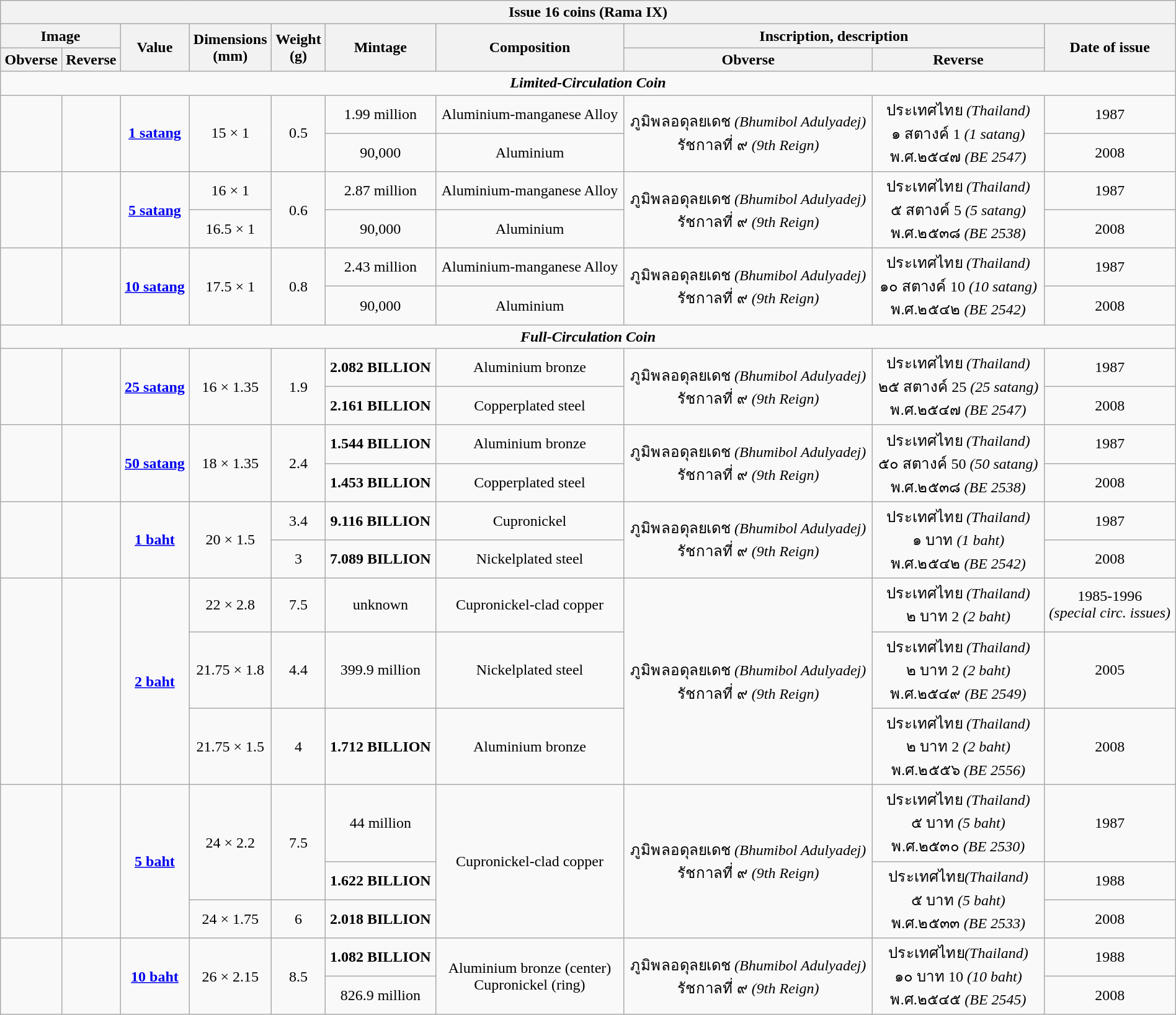<table class="wikitable" style="width:100%; text-align: center">
<tr>
<th colspan="10">Issue 16 coins (Rama IX)</th>
</tr>
<tr>
<th colspan="2">Image</th>
<th rowspan="2">Value</th>
<th rowspan="2">Dimensions<br>(mm)</th>
<th rowspan="2">Weight<br>(g)</th>
<th rowspan="2">Mintage</th>
<th rowspan="2">Composition</th>
<th colspan="2">Inscription, description</th>
<th rowspan="2">Date of issue</th>
</tr>
<tr>
<th>Obverse</th>
<th>Reverse</th>
<th>Obverse</th>
<th>Reverse</th>
</tr>
<tr>
<td colspan="10"><strong><em>Limited-Circulation Coin</em></strong></td>
</tr>
<tr>
<td rowspan="2"></td>
<td rowspan="2"></td>
<td rowspan="2"><a href='#'><strong>1 satang</strong></a></td>
<td rowspan="2">15 × 1</td>
<td rowspan="2">0.5</td>
<td>1.99 million</td>
<td>Aluminium-manganese Alloy</td>
<td rowspan="2">ภูมิพลอดุลยเดช <em>(Bhumibol Adulyadej)</em><br>รัชกาลที่ ๙ <em>(9th Reign)</em></td>
<td rowspan="2">ประเทศไทย <em>(Thailand)</em><br>๑ สตางค์ 1 <em>(1 satang)</em><br>พ.ศ.๒๕๔๗ <em>(BE 2547)</em></td>
<td>1987</td>
</tr>
<tr>
<td>90,000</td>
<td>Aluminium</td>
<td>2008</td>
</tr>
<tr>
<td rowspan="2"></td>
<td rowspan="2"></td>
<td rowspan="2"><a href='#'><strong>5 satang</strong></a></td>
<td>16 × 1</td>
<td rowspan="2">0.6</td>
<td>2.87 million</td>
<td>Aluminium-manganese Alloy</td>
<td rowspan="2">ภูมิพลอดุลยเดช <em>(Bhumibol Adulyadej)</em><br>รัชกาลที่ ๙ <em>(9th Reign)</em></td>
<td rowspan="2">ประเทศไทย <em>(Thailand)</em><br>๕ สตางค์ 5 <em>(5 satang)</em><br>พ.ศ.๒๕๓๘ <em>(BE 2538)</em></td>
<td>1987</td>
</tr>
<tr>
<td>16.5 × 1</td>
<td>90,000</td>
<td>Aluminium</td>
<td>2008</td>
</tr>
<tr>
<td rowspan="2"></td>
<td rowspan="2"></td>
<td rowspan="2"><a href='#'><strong>10 satang</strong></a></td>
<td rowspan="2">17.5 × 1</td>
<td rowspan="2">0.8</td>
<td>2.43 million</td>
<td>Aluminium-manganese Alloy</td>
<td rowspan="2">ภูมิพลอดุลยเดช <em>(Bhumibol Adulyadej)</em><br>รัชกาลที่ ๙ <em>(9th Reign)</em></td>
<td rowspan="2">ประเทศไทย <em>(Thailand)</em><br>๑๐ สตางค์ 10 <em>(10 satang)</em><br>พ.ศ.๒๕๔๒ <em>(BE 2542)</em></td>
<td>1987</td>
</tr>
<tr>
<td>90,000</td>
<td>Aluminium</td>
<td>2008</td>
</tr>
<tr>
<td colspan="10"><strong><em>Full-Circulation Coin</em></strong></td>
</tr>
<tr>
<td rowspan="2"></td>
<td rowspan="2"></td>
<td rowspan="2"><a href='#'><strong>25 satang</strong></a></td>
<td rowspan="2">16 × 1.35</td>
<td rowspan="2">1.9</td>
<td><strong>2.082 BILLION</strong></td>
<td>Aluminium bronze</td>
<td rowspan="2">ภูมิพลอดุลยเดช <em>(Bhumibol Adulyadej)</em><br>รัชกาลที่ ๙ <em>(9th Reign)</em></td>
<td rowspan="2">ประเทศไทย <em>(Thailand)</em><br>๒๕ สตางค์ 25 <em>(25 satang)</em><br>พ.ศ.๒๕๔๗ <em>(BE 2547)</em></td>
<td>1987</td>
</tr>
<tr>
<td><strong>2.161 BILLION</strong></td>
<td>Copperplated steel</td>
<td>2008</td>
</tr>
<tr>
<td rowspan="2"></td>
<td rowspan="2"></td>
<td rowspan="2"><a href='#'><strong>50 satang</strong></a></td>
<td rowspan="2">18 × 1.35</td>
<td rowspan="2">2.4</td>
<td><strong>1.544 BILLION</strong></td>
<td>Aluminium bronze</td>
<td rowspan="2">ภูมิพลอดุลยเดช <em>(Bhumibol Adulyadej)</em><br>รัชกาลที่ ๙ <em>(9th Reign)</em></td>
<td rowspan="2">ประเทศไทย <em>(Thailand)</em><br>๕๐ สตางค์ 50 <em>(50 satang)</em><br>พ.ศ.๒๕๓๘ <em>(BE 2538)</em></td>
<td>1987</td>
</tr>
<tr>
<td><strong>1.453 BILLION</strong></td>
<td>Copperplated steel</td>
<td>2008</td>
</tr>
<tr>
<td rowspan="2"></td>
<td rowspan="2"></td>
<td rowspan="2"><a href='#'><strong>1 baht</strong></a></td>
<td rowspan="2">20 × 1.5</td>
<td>3.4</td>
<td><strong>9.116 BILLION</strong></td>
<td>Cupronickel</td>
<td rowspan="2">ภูมิพลอดุลยเดช <em>(Bhumibol Adulyadej)</em><br>รัชกาลที่ ๙ <em>(9th Reign)</em></td>
<td rowspan="2">ประเทศไทย <em>(Thailand)</em><br>๑ บาท <em>(1 baht)</em><br>พ.ศ.๒๕๔๒ <em>(BE 2542)</em></td>
<td>1987</td>
</tr>
<tr>
<td>3</td>
<td><strong>7.089 BILLION</strong></td>
<td>Nickelplated steel</td>
<td>2008</td>
</tr>
<tr>
<td rowspan="3"></td>
<td rowspan="3"></td>
<td rowspan="3"><a href='#'><strong>2 baht</strong></a></td>
<td>22 × 2.8</td>
<td>7.5</td>
<td>unknown</td>
<td>Cupronickel-clad copper</td>
<td rowspan="3">ภูมิพลอดุลยเดช <em>(Bhumibol Adulyadej)</em><br>รัชกาลที่ ๙ <em>(9th Reign)</em></td>
<td>ประเทศไทย <em>(Thailand)</em><br>๒ บาท 2 <em>(2 baht)</em></td>
<td>1985-1996<br><em>(special circ. issues)</em></td>
</tr>
<tr>
<td>21.75 × 1.8</td>
<td>4.4</td>
<td>399.9 million</td>
<td>Nickelplated steel</td>
<td>ประเทศไทย <em>(Thailand)</em><br>๒ บาท 2 <em>(2 baht)</em><br>พ.ศ.๒๕๔๙ <em>(BE 2549)</em></td>
<td>2005</td>
</tr>
<tr>
<td>21.75 × 1.5</td>
<td>4</td>
<td><strong>1.712 BILLION</strong></td>
<td>Aluminium bronze</td>
<td>ประเทศไทย <em>(Thailand)</em><br>๒ บาท 2 <em>(2 baht)</em><br>พ.ศ.๒๕๕๖ <em>(BE 2556)</em></td>
<td>2008</td>
</tr>
<tr>
<td rowspan="3"></td>
<td rowspan="3"></td>
<td rowspan="3"><a href='#'><strong>5 baht</strong></a></td>
<td rowspan="2">24 × 2.2</td>
<td rowspan="2">7.5</td>
<td>44 million</td>
<td rowspan="3">Cupronickel-clad copper</td>
<td rowspan="3">ภูมิพลอดุลยเดช <em>(Bhumibol Adulyadej)</em><br>รัชกาลที่ ๙ <em>(9th Reign)</em></td>
<td>ประเทศไทย <em>(Thailand)</em><br>๕ บาท <em>(5 baht)</em><br>พ.ศ.๒๕๓๐ <em>(BE 2530)</em></td>
<td>1987</td>
</tr>
<tr>
<td><strong>1.622 BILLION</strong></td>
<td rowspan="2">ประเทศไทย<em>(Thailand)</em><br>๕ บาท <em>(5 baht)</em><br>พ.ศ.๒๕๓๓ <em>(BE 2533)</em></td>
<td>1988</td>
</tr>
<tr>
<td>24 × 1.75</td>
<td>6</td>
<td><strong>2.018 BILLION</strong></td>
<td>2008</td>
</tr>
<tr>
<td rowspan="2"></td>
<td rowspan="2"></td>
<td rowspan="2"><a href='#'><strong>10 baht</strong></a></td>
<td rowspan="2">26 × 2.15</td>
<td rowspan="2">8.5</td>
<td><strong>1.082 BILLION</strong></td>
<td rowspan="2">Aluminium bronze (center)<br>Cupronickel (ring)</td>
<td rowspan="2">ภูมิพลอดุลยเดช <em>(Bhumibol Adulyadej)</em><br>รัชกาลที่ ๙ <em>(9th Reign)</em></td>
<td rowspan="2">ประเทศไทย<em>(Thailand)</em><br>๑๐ บาท 10 <em>(10 baht)</em><br>พ.ศ.๒๕๔๕ <em>(BE 2545)</em></td>
<td>1988</td>
</tr>
<tr>
<td>826.9 million</td>
<td>2008</td>
</tr>
</table>
